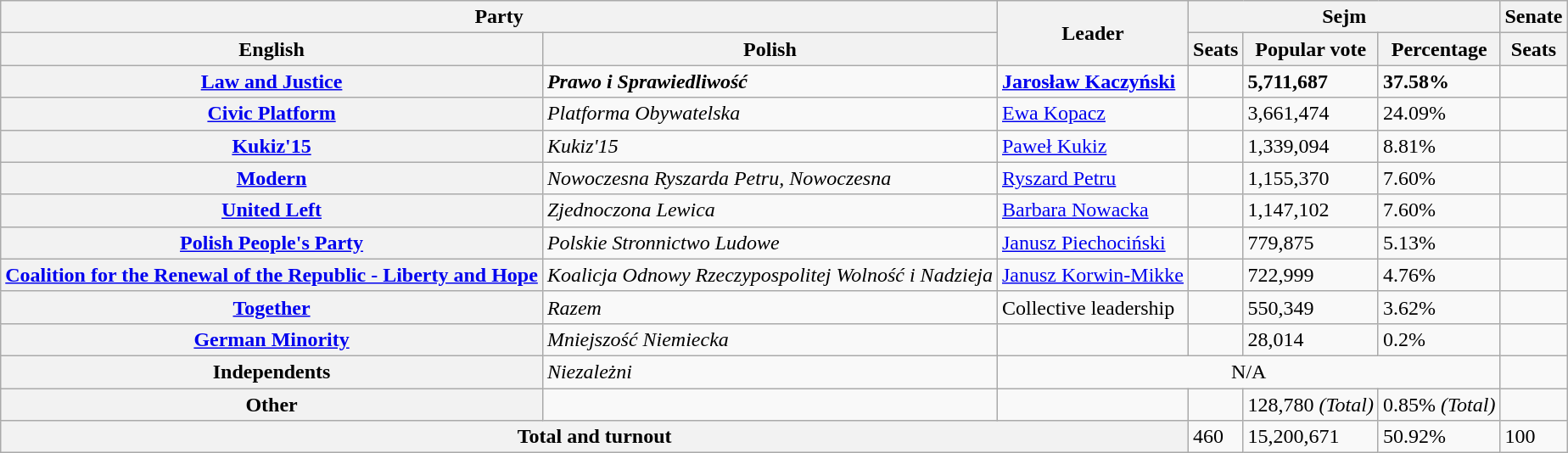<table class="wikitable">
<tr>
<th colspan=2>Party</th>
<th rowspan=2>Leader</th>
<th colspan=3>Sejm</th>
<th>Senate</th>
</tr>
<tr>
<th>English</th>
<th>Polish</th>
<th>Seats</th>
<th>Popular vote</th>
<th>Percentage</th>
<th>Seats</th>
</tr>
<tr>
<th><a href='#'>Law and Justice</a></th>
<td><strong><em>Prawo i Sprawiedliwość</em></strong></td>
<td><strong><a href='#'>Jarosław Kaczyński</a></strong></td>
<td></td>
<td><strong>5,711,687</strong></td>
<td><strong>37.58%</strong></td>
<td></td>
</tr>
<tr>
<th><a href='#'>Civic Platform</a></th>
<td><em>Platforma Obywatelska</em></td>
<td><a href='#'>Ewa Kopacz</a></td>
<td></td>
<td>3,661,474</td>
<td>24.09%</td>
<td></td>
</tr>
<tr>
<th><a href='#'>Kukiz'15</a></th>
<td><em>Kukiz'15</em></td>
<td><a href='#'>Paweł Kukiz</a></td>
<td></td>
<td>1,339,094</td>
<td>8.81%</td>
<td></td>
</tr>
<tr>
<th><a href='#'>Modern</a></th>
<td><em>Nowoczesna Ryszarda Petru, Nowoczesna</em></td>
<td><a href='#'>Ryszard Petru</a></td>
<td></td>
<td>1,155,370</td>
<td>7.60%</td>
<td></td>
</tr>
<tr>
<th><a href='#'>United Left</a></th>
<td><em>Zjednoczona Lewica</em></td>
<td><a href='#'>Barbara Nowacka</a></td>
<td></td>
<td>1,147,102</td>
<td>7.60%</td>
<td></td>
</tr>
<tr>
<th><a href='#'>Polish People's Party</a></th>
<td><em>Polskie Stronnictwo Ludowe</em></td>
<td><a href='#'>Janusz Piechociński</a></td>
<td></td>
<td>779,875</td>
<td>5.13%</td>
<td></td>
</tr>
<tr>
<th><a href='#'>Coalition for the Renewal of the Republic - Liberty and Hope</a></th>
<td><em>Koalicja Odnowy Rzeczypospolitej Wolność i Nadzieja</em></td>
<td><a href='#'>Janusz Korwin-Mikke</a></td>
<td></td>
<td>722,999</td>
<td>4.76%</td>
<td></td>
</tr>
<tr>
<th><a href='#'>Together</a></th>
<td><em>Razem</em></td>
<td>Collective leadership</td>
<td></td>
<td>550,349</td>
<td>3.62%</td>
<td></td>
</tr>
<tr>
<th><a href='#'>German Minority</a></th>
<td><em>Mniejszość Niemiecka</em></td>
<td></td>
<td></td>
<td>28,014</td>
<td>0.2%</td>
<td></td>
</tr>
<tr>
<th>Independents</th>
<td><em>Niezależni</em></td>
<td colspan=4 style="text-align:center;">N/A</td>
<td></td>
</tr>
<tr>
<th>Other</th>
<td></td>
<td></td>
<td></td>
<td>128,780 <em>(Total)</em></td>
<td>0.85% <em>(Total)</em></td>
<td></td>
</tr>
<tr>
<th colspan=3>Total and turnout</th>
<td>460</td>
<td>15,200,671</td>
<td>50.92%</td>
<td>100</td>
</tr>
</table>
